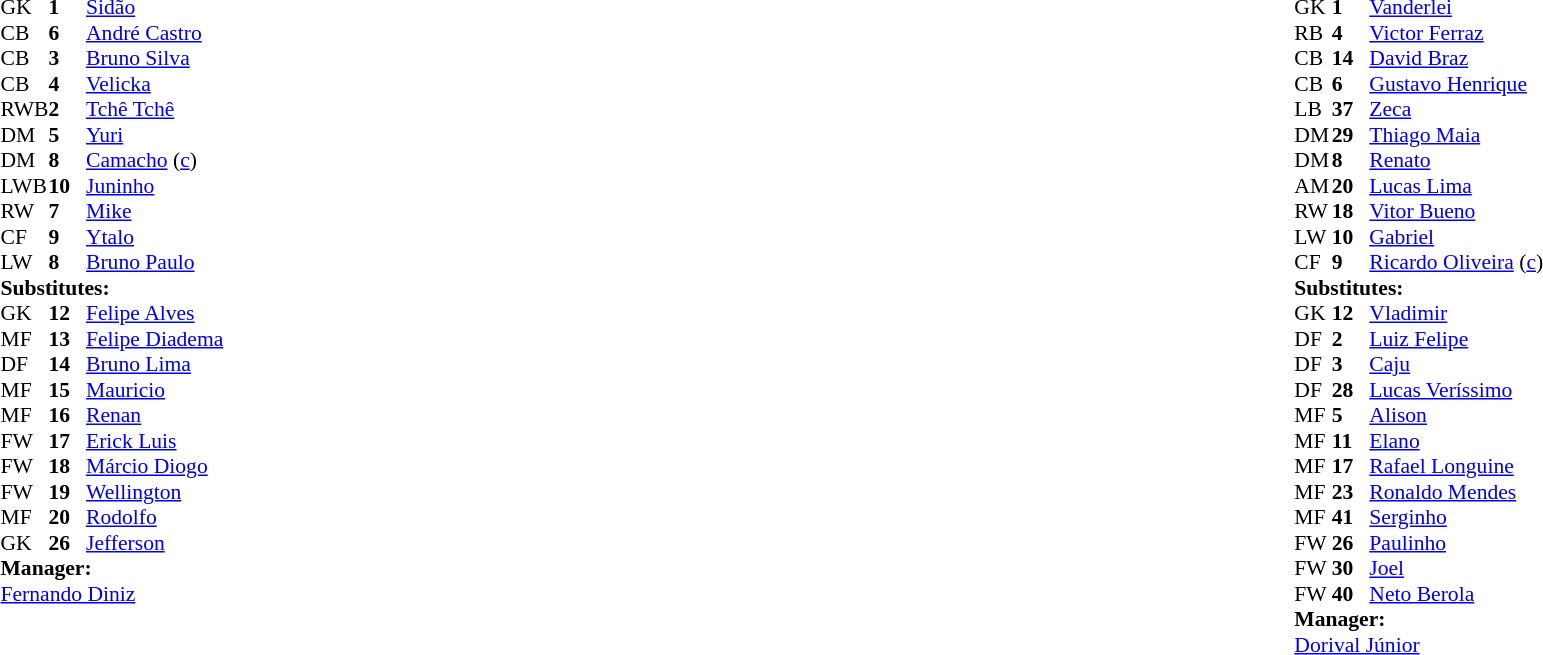<table width="100%">
<tr>
<td valign="top" width="50%"><br><table style="font-size: 90%" cellspacing="0" cellpadding="0">
<tr>
<td colspan="4"></td>
</tr>
<tr>
<th width=25></th>
<th width=25></th>
</tr>
<tr>
<td>GK</td>
<td><strong>1</strong></td>
<td> <a href='#'>Sidão</a></td>
</tr>
<tr>
<td>CB</td>
<td><strong>6</strong></td>
<td> <a href='#'>André Castro</a></td>
<td></td>
</tr>
<tr>
<td>CB</td>
<td><strong>3</strong></td>
<td> <a href='#'>Bruno Silva</a></td>
</tr>
<tr>
<td>CB</td>
<td><strong>4</strong></td>
<td> <a href='#'>Velicka</a></td>
</tr>
<tr>
<td>RWB</td>
<td><strong>2</strong></td>
<td> <a href='#'>Tchê Tchê</a></td>
</tr>
<tr>
<td>DM</td>
<td><strong>5</strong></td>
<td> <a href='#'>Yuri</a></td>
</tr>
<tr>
<td>DM</td>
<td><strong>8</strong></td>
<td> <a href='#'>Camacho</a> (<a href='#'>c</a>)</td>
</tr>
<tr>
<td>LWB</td>
<td><strong>10</strong></td>
<td> <a href='#'>Juninho</a></td>
<td></td>
<td></td>
</tr>
<tr>
<td>RW</td>
<td><strong>7</strong></td>
<td> <a href='#'>Mike</a></td>
</tr>
<tr>
<td>CF</td>
<td><strong>9</strong></td>
<td> <a href='#'>Ytalo</a></td>
</tr>
<tr>
<td>LW</td>
<td><strong>8</strong></td>
<td> <a href='#'>Bruno Paulo</a></td>
</tr>
<tr>
<td colspan=3><strong>Substitutes:</strong></td>
</tr>
<tr>
<td>GK</td>
<td><strong>12</strong></td>
<td> <a href='#'>Felipe Alves</a></td>
</tr>
<tr>
<td>MF</td>
<td><strong>13</strong></td>
<td> <a href='#'>Felipe Diadema</a></td>
</tr>
<tr>
<td>DF</td>
<td><strong>14</strong></td>
<td> <a href='#'>Bruno Lima</a></td>
</tr>
<tr>
<td>MF</td>
<td><strong>15</strong></td>
<td> <a href='#'>Mauricio</a></td>
</tr>
<tr>
<td>MF</td>
<td><strong>16</strong></td>
<td> <a href='#'>Renan</a></td>
</tr>
<tr>
<td>FW</td>
<td><strong>17</strong></td>
<td> <a href='#'>Erick Luis</a></td>
</tr>
<tr>
<td>FW</td>
<td><strong>18</strong></td>
<td> <a href='#'>Márcio Diogo</a></td>
</tr>
<tr>
<td>FW</td>
<td><strong>19</strong></td>
<td> <a href='#'>Wellington</a></td>
<td></td>
<td></td>
</tr>
<tr>
<td>MF</td>
<td><strong>20</strong></td>
<td> <a href='#'>Rodolfo</a></td>
</tr>
<tr>
<td>GK</td>
<td><strong>26</strong></td>
<td> <a href='#'>Jefferson</a></td>
</tr>
<tr>
<td colspan=3><strong>Manager:</strong></td>
</tr>
<tr>
<td colspan=3> <a href='#'>Fernando Diniz</a></td>
</tr>
</table>
</td>
<td valign="top"></td>
<td valign="top" width="50%"><br><table style="font-size: 90%" cellspacing="0" cellpadding="0" align=center>
<tr>
<td colspan="4"></td>
</tr>
<tr>
<th width=25></th>
<th width=25></th>
</tr>
<tr>
<td>GK</td>
<td><strong>1</strong></td>
<td> <a href='#'>Vanderlei</a></td>
</tr>
<tr>
<td>RB</td>
<td><strong>4</strong></td>
<td> <a href='#'>Victor Ferraz</a></td>
</tr>
<tr>
<td>CB</td>
<td><strong>14</strong></td>
<td> <a href='#'>David Braz</a></td>
</tr>
<tr>
<td>CB</td>
<td><strong>6</strong></td>
<td> <a href='#'>Gustavo Henrique</a></td>
<td></td>
</tr>
<tr>
<td>LB</td>
<td><strong>37</strong></td>
<td> <a href='#'>Zeca</a></td>
</tr>
<tr>
<td>DM</td>
<td><strong>29</strong></td>
<td> <a href='#'>Thiago Maia</a></td>
</tr>
<tr>
<td>DM</td>
<td><strong>8</strong></td>
<td> <a href='#'>Renato</a></td>
</tr>
<tr>
<td>AM</td>
<td><strong>20</strong></td>
<td> <a href='#'>Lucas Lima</a></td>
<td></td>
<td></td>
</tr>
<tr>
<td>RW</td>
<td><strong>18</strong></td>
<td> <a href='#'>Vitor Bueno</a></td>
<td></td>
<td></td>
</tr>
<tr>
<td>LW</td>
<td><strong>10</strong></td>
<td> <a href='#'>Gabriel</a></td>
<td></td>
<td></td>
</tr>
<tr>
<td>CF</td>
<td><strong>9</strong></td>
<td> <a href='#'>Ricardo Oliveira</a>  (<a href='#'>c</a>)</td>
</tr>
<tr>
<td colspan=3><strong>Substitutes:</strong></td>
</tr>
<tr>
<td>GK</td>
<td><strong>12</strong></td>
<td> <a href='#'>Vladimir</a></td>
</tr>
<tr>
<td>DF</td>
<td><strong>2</strong></td>
<td> <a href='#'>Luiz Felipe</a></td>
</tr>
<tr>
<td>DF</td>
<td><strong>3</strong></td>
<td> <a href='#'>Caju</a></td>
</tr>
<tr>
<td>DF</td>
<td><strong>28</strong></td>
<td> <a href='#'>Lucas Veríssimo</a></td>
</tr>
<tr>
<td>MF</td>
<td><strong>5</strong></td>
<td> <a href='#'>Alison</a></td>
</tr>
<tr>
<td>MF</td>
<td><strong>11</strong></td>
<td> <a href='#'>Elano</a></td>
</tr>
<tr>
<td>MF</td>
<td><strong>17</strong></td>
<td> <a href='#'>Rafael Longuine</a></td>
</tr>
<tr>
<td>MF</td>
<td><strong>23</strong></td>
<td> <a href='#'>Ronaldo Mendes</a></td>
<td></td>
<td></td>
</tr>
<tr>
<td>MF</td>
<td><strong>41</strong></td>
<td> <a href='#'>Serginho</a></td>
</tr>
<tr>
<td>FW</td>
<td><strong>26</strong></td>
<td> <a href='#'>Paulinho</a></td>
<td></td>
<td></td>
</tr>
<tr>
<td>FW</td>
<td><strong>30</strong></td>
<td> <a href='#'>Joel</a></td>
<td></td>
<td></td>
</tr>
<tr>
<td>FW</td>
<td><strong>40</strong></td>
<td> <a href='#'>Neto Berola</a></td>
</tr>
<tr>
<td colspan=3><strong>Manager:</strong></td>
</tr>
<tr>
<td colspan=4> <a href='#'>Dorival Júnior</a></td>
</tr>
</table>
</td>
</tr>
</table>
